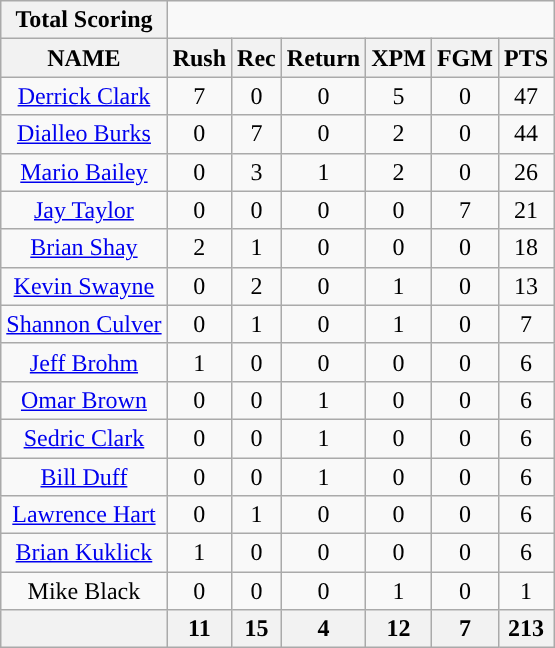<table class="wikitable sortable" style="text-align:center;">
<tr>
<th style="text-align:center;">Total Scoring</th>
</tr>
<tr>
<th>NAME</th>
<th>Rush</th>
<th>Rec</th>
<th>Return</th>
<th>XPM</th>
<th>FGM</th>
<th>PTS</th>
</tr>
<tr>
<td><a href='#'>Derrick Clark</a></td>
<td>7</td>
<td>0</td>
<td>0</td>
<td>5</td>
<td>0</td>
<td>47</td>
</tr>
<tr>
<td><a href='#'>Dialleo Burks</a></td>
<td>0</td>
<td>7</td>
<td>0</td>
<td>2</td>
<td>0</td>
<td>44</td>
</tr>
<tr>
<td><a href='#'>Mario Bailey</a></td>
<td>0</td>
<td>3</td>
<td><abbr>1</abbr></td>
<td>2</td>
<td>0</td>
<td>26</td>
</tr>
<tr>
<td><a href='#'>Jay Taylor</a></td>
<td>0</td>
<td>0</td>
<td>0</td>
<td>0</td>
<td>7</td>
<td>21</td>
</tr>
<tr>
<td><a href='#'>Brian Shay</a></td>
<td>2</td>
<td>1</td>
<td>0</td>
<td>0</td>
<td>0</td>
<td>18</td>
</tr>
<tr>
<td><a href='#'>Kevin Swayne</a></td>
<td>0</td>
<td>2</td>
<td>0</td>
<td>1</td>
<td>0</td>
<td>13</td>
</tr>
<tr>
<td><a href='#'>Shannon Culver</a></td>
<td>0</td>
<td>1</td>
<td>0</td>
<td>1</td>
<td>0</td>
<td>7</td>
</tr>
<tr>
<td><a href='#'>Jeff Brohm</a></td>
<td>1</td>
<td>0</td>
<td>0</td>
<td>0</td>
<td>0</td>
<td>6</td>
</tr>
<tr>
<td><a href='#'>Omar Brown</a></td>
<td>0</td>
<td>0</td>
<td><abbr>1</abbr></td>
<td>0</td>
<td>0</td>
<td>6</td>
</tr>
<tr>
<td><a href='#'>Sedric Clark</a></td>
<td>0</td>
<td>0</td>
<td><abbr>1</abbr></td>
<td>0</td>
<td>0</td>
<td>6</td>
</tr>
<tr>
<td><a href='#'>Bill Duff</a></td>
<td>0</td>
<td>0</td>
<td><abbr>1</abbr></td>
<td>0</td>
<td>0</td>
<td>6</td>
</tr>
<tr>
<td><a href='#'>Lawrence Hart</a></td>
<td>0</td>
<td>1</td>
<td>0</td>
<td>0</td>
<td>0</td>
<td>6</td>
</tr>
<tr>
<td><a href='#'>Brian Kuklick</a></td>
<td>1</td>
<td>0</td>
<td>0</td>
<td>0</td>
<td>0</td>
<td>6</td>
</tr>
<tr>
<td>Mike Black</td>
<td>0</td>
<td>0</td>
<td>0</td>
<td>1</td>
<td>0</td>
<td>1</td>
</tr>
<tr>
<th colspan="1"></th>
<th>11</th>
<th>15</th>
<th>4</th>
<th>12</th>
<th>7</th>
<th>213</th>
</tr>
</table>
